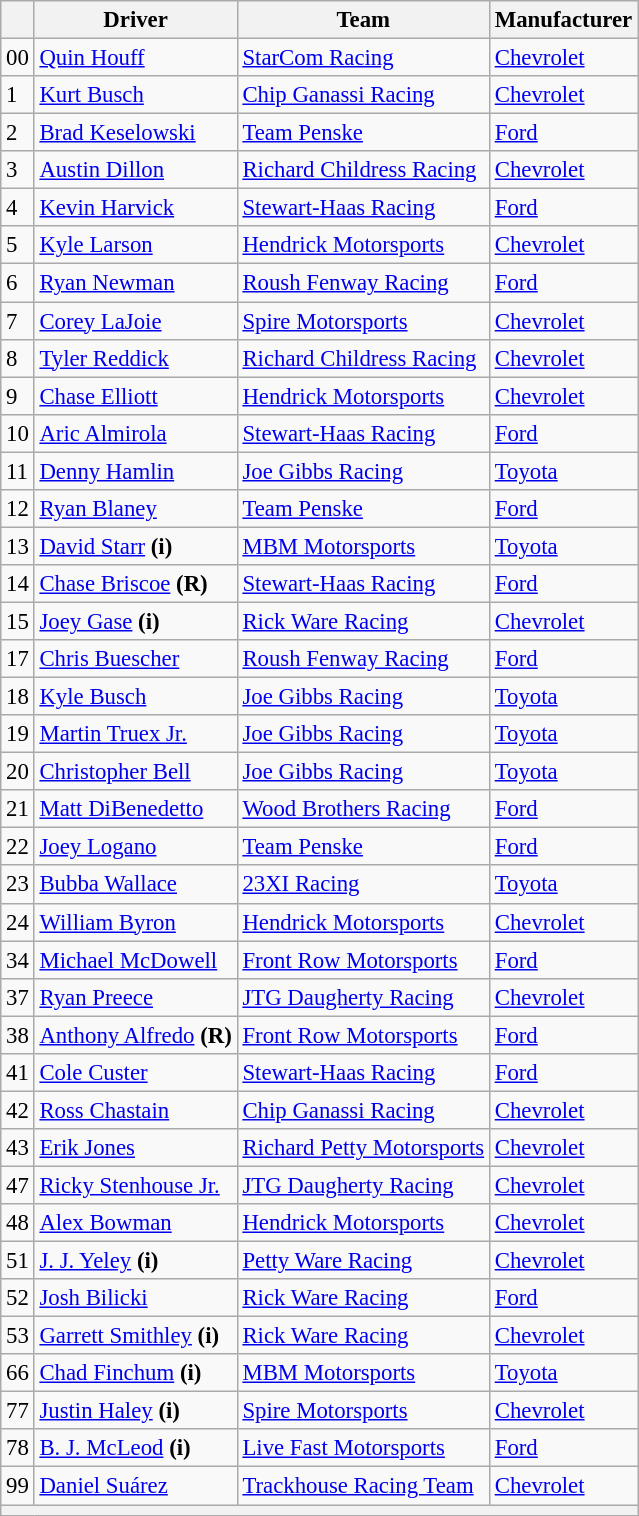<table class="wikitable" style="font-size:95%">
<tr>
<th></th>
<th>Driver</th>
<th>Team</th>
<th>Manufacturer</th>
</tr>
<tr>
<td>00</td>
<td><a href='#'>Quin Houff</a></td>
<td><a href='#'>StarCom Racing</a></td>
<td><a href='#'>Chevrolet</a></td>
</tr>
<tr>
<td>1</td>
<td><a href='#'>Kurt Busch</a></td>
<td><a href='#'>Chip Ganassi Racing</a></td>
<td><a href='#'>Chevrolet</a></td>
</tr>
<tr>
<td>2</td>
<td><a href='#'>Brad Keselowski</a></td>
<td><a href='#'>Team Penske</a></td>
<td><a href='#'>Ford</a></td>
</tr>
<tr>
<td>3</td>
<td><a href='#'>Austin Dillon</a></td>
<td><a href='#'>Richard Childress Racing</a></td>
<td><a href='#'>Chevrolet</a></td>
</tr>
<tr>
<td>4</td>
<td><a href='#'>Kevin Harvick</a></td>
<td><a href='#'>Stewart-Haas Racing</a></td>
<td><a href='#'>Ford</a></td>
</tr>
<tr>
<td>5</td>
<td><a href='#'>Kyle Larson</a></td>
<td><a href='#'>Hendrick Motorsports</a></td>
<td><a href='#'>Chevrolet</a></td>
</tr>
<tr>
<td>6</td>
<td><a href='#'>Ryan Newman</a></td>
<td><a href='#'>Roush Fenway Racing</a></td>
<td><a href='#'>Ford</a></td>
</tr>
<tr>
<td>7</td>
<td><a href='#'>Corey LaJoie</a></td>
<td><a href='#'>Spire Motorsports</a></td>
<td><a href='#'>Chevrolet</a></td>
</tr>
<tr>
<td>8</td>
<td><a href='#'>Tyler Reddick</a></td>
<td><a href='#'>Richard Childress Racing</a></td>
<td><a href='#'>Chevrolet</a></td>
</tr>
<tr>
<td>9</td>
<td><a href='#'>Chase Elliott</a></td>
<td><a href='#'>Hendrick Motorsports</a></td>
<td><a href='#'>Chevrolet</a></td>
</tr>
<tr>
<td>10</td>
<td><a href='#'>Aric Almirola</a></td>
<td><a href='#'>Stewart-Haas Racing</a></td>
<td><a href='#'>Ford</a></td>
</tr>
<tr>
<td>11</td>
<td><a href='#'>Denny Hamlin</a></td>
<td><a href='#'>Joe Gibbs Racing</a></td>
<td><a href='#'>Toyota</a></td>
</tr>
<tr>
<td>12</td>
<td><a href='#'>Ryan Blaney</a></td>
<td><a href='#'>Team Penske</a></td>
<td><a href='#'>Ford</a></td>
</tr>
<tr>
<td>13</td>
<td><a href='#'>David Starr</a> <strong>(i)</strong></td>
<td><a href='#'>MBM Motorsports</a></td>
<td><a href='#'>Toyota</a></td>
</tr>
<tr>
<td>14</td>
<td><a href='#'>Chase Briscoe</a> <strong>(R)</strong></td>
<td><a href='#'>Stewart-Haas Racing</a></td>
<td><a href='#'>Ford</a></td>
</tr>
<tr>
<td>15</td>
<td><a href='#'>Joey Gase</a> <strong>(i)</strong></td>
<td><a href='#'>Rick Ware Racing</a></td>
<td><a href='#'>Chevrolet</a></td>
</tr>
<tr>
<td>17</td>
<td><a href='#'>Chris Buescher</a></td>
<td><a href='#'>Roush Fenway Racing</a></td>
<td><a href='#'>Ford</a></td>
</tr>
<tr>
<td>18</td>
<td><a href='#'>Kyle Busch</a></td>
<td><a href='#'>Joe Gibbs Racing</a></td>
<td><a href='#'>Toyota</a></td>
</tr>
<tr>
<td>19</td>
<td><a href='#'>Martin Truex Jr.</a></td>
<td><a href='#'>Joe Gibbs Racing</a></td>
<td><a href='#'>Toyota</a></td>
</tr>
<tr>
<td>20</td>
<td><a href='#'>Christopher Bell</a></td>
<td><a href='#'>Joe Gibbs Racing</a></td>
<td><a href='#'>Toyota</a></td>
</tr>
<tr>
<td>21</td>
<td><a href='#'>Matt DiBenedetto</a></td>
<td><a href='#'>Wood Brothers Racing</a></td>
<td><a href='#'>Ford</a></td>
</tr>
<tr>
<td>22</td>
<td><a href='#'>Joey Logano</a></td>
<td><a href='#'>Team Penske</a></td>
<td><a href='#'>Ford</a></td>
</tr>
<tr>
<td>23</td>
<td><a href='#'>Bubba Wallace</a></td>
<td><a href='#'>23XI Racing</a></td>
<td><a href='#'>Toyota</a></td>
</tr>
<tr>
<td>24</td>
<td><a href='#'>William Byron</a></td>
<td><a href='#'>Hendrick Motorsports</a></td>
<td><a href='#'>Chevrolet</a></td>
</tr>
<tr>
<td>34</td>
<td><a href='#'>Michael McDowell</a></td>
<td><a href='#'>Front Row Motorsports</a></td>
<td><a href='#'>Ford</a></td>
</tr>
<tr>
<td>37</td>
<td><a href='#'>Ryan Preece</a></td>
<td><a href='#'>JTG Daugherty Racing</a></td>
<td><a href='#'>Chevrolet</a></td>
</tr>
<tr>
<td>38</td>
<td><a href='#'>Anthony Alfredo</a> <strong>(R)</strong></td>
<td><a href='#'>Front Row Motorsports</a></td>
<td><a href='#'>Ford</a></td>
</tr>
<tr>
<td>41</td>
<td><a href='#'>Cole Custer</a></td>
<td><a href='#'>Stewart-Haas Racing</a></td>
<td><a href='#'>Ford</a></td>
</tr>
<tr>
<td>42</td>
<td><a href='#'>Ross Chastain</a></td>
<td><a href='#'>Chip Ganassi Racing</a></td>
<td><a href='#'>Chevrolet</a></td>
</tr>
<tr>
<td>43</td>
<td><a href='#'>Erik Jones</a></td>
<td><a href='#'>Richard Petty Motorsports</a></td>
<td><a href='#'>Chevrolet</a></td>
</tr>
<tr>
<td>47</td>
<td><a href='#'>Ricky Stenhouse Jr.</a></td>
<td><a href='#'>JTG Daugherty Racing</a></td>
<td><a href='#'>Chevrolet</a></td>
</tr>
<tr>
<td>48</td>
<td><a href='#'>Alex Bowman</a></td>
<td><a href='#'>Hendrick Motorsports</a></td>
<td><a href='#'>Chevrolet</a></td>
</tr>
<tr>
<td>51</td>
<td><a href='#'>J. J. Yeley</a> <strong>(i)</strong></td>
<td><a href='#'>Petty Ware Racing</a></td>
<td><a href='#'>Chevrolet</a></td>
</tr>
<tr>
<td>52</td>
<td><a href='#'>Josh Bilicki</a></td>
<td><a href='#'>Rick Ware Racing</a></td>
<td><a href='#'>Ford</a></td>
</tr>
<tr>
<td>53</td>
<td><a href='#'>Garrett Smithley</a> <strong>(i)</strong></td>
<td><a href='#'>Rick Ware Racing</a></td>
<td><a href='#'>Chevrolet</a></td>
</tr>
<tr>
<td>66</td>
<td><a href='#'>Chad Finchum</a> <strong>(i)</strong></td>
<td><a href='#'>MBM Motorsports</a></td>
<td><a href='#'>Toyota</a></td>
</tr>
<tr>
<td>77</td>
<td><a href='#'>Justin Haley</a> <strong>(i)</strong></td>
<td><a href='#'>Spire Motorsports</a></td>
<td><a href='#'>Chevrolet</a></td>
</tr>
<tr>
<td>78</td>
<td><a href='#'>B. J. McLeod</a> <strong>(i)</strong></td>
<td><a href='#'>Live Fast Motorsports</a></td>
<td><a href='#'>Ford</a></td>
</tr>
<tr>
<td>99</td>
<td><a href='#'>Daniel Suárez</a></td>
<td><a href='#'>Trackhouse Racing Team</a></td>
<td><a href='#'>Chevrolet</a></td>
</tr>
<tr>
<th colspan="4"></th>
</tr>
</table>
